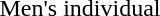<table>
<tr>
<td>Men's individual<br></td>
<td></td>
<td></td>
<td></td>
</tr>
<tr>
<td><br></td>
<td></td>
<td></td>
<td></td>
</tr>
</table>
